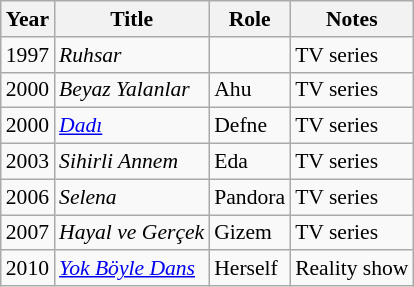<table class="wikitable" style="font-size: 90%;">
<tr>
<th>Year</th>
<th>Title</th>
<th>Role</th>
<th>Notes</th>
</tr>
<tr>
<td>1997</td>
<td><em>Ruhsar</em></td>
<td></td>
<td>TV series</td>
</tr>
<tr>
<td>2000</td>
<td><em>Beyaz Yalanlar</em></td>
<td>Ahu</td>
<td>TV series</td>
</tr>
<tr>
<td>2000</td>
<td><em><a href='#'>Dadı</a></em></td>
<td>Defne</td>
<td>TV series</td>
</tr>
<tr>
<td>2003</td>
<td><em>Sihirli Annem</em></td>
<td>Eda</td>
<td>TV series</td>
</tr>
<tr>
<td>2006</td>
<td><em>Selena</em></td>
<td>Pandora</td>
<td>TV series</td>
</tr>
<tr>
<td>2007</td>
<td><em>Hayal ve Gerçek</em></td>
<td>Gizem</td>
<td>TV series</td>
</tr>
<tr>
<td>2010</td>
<td><em><a href='#'>Yok Böyle Dans</a></em></td>
<td>Herself</td>
<td>Reality show</td>
</tr>
</table>
